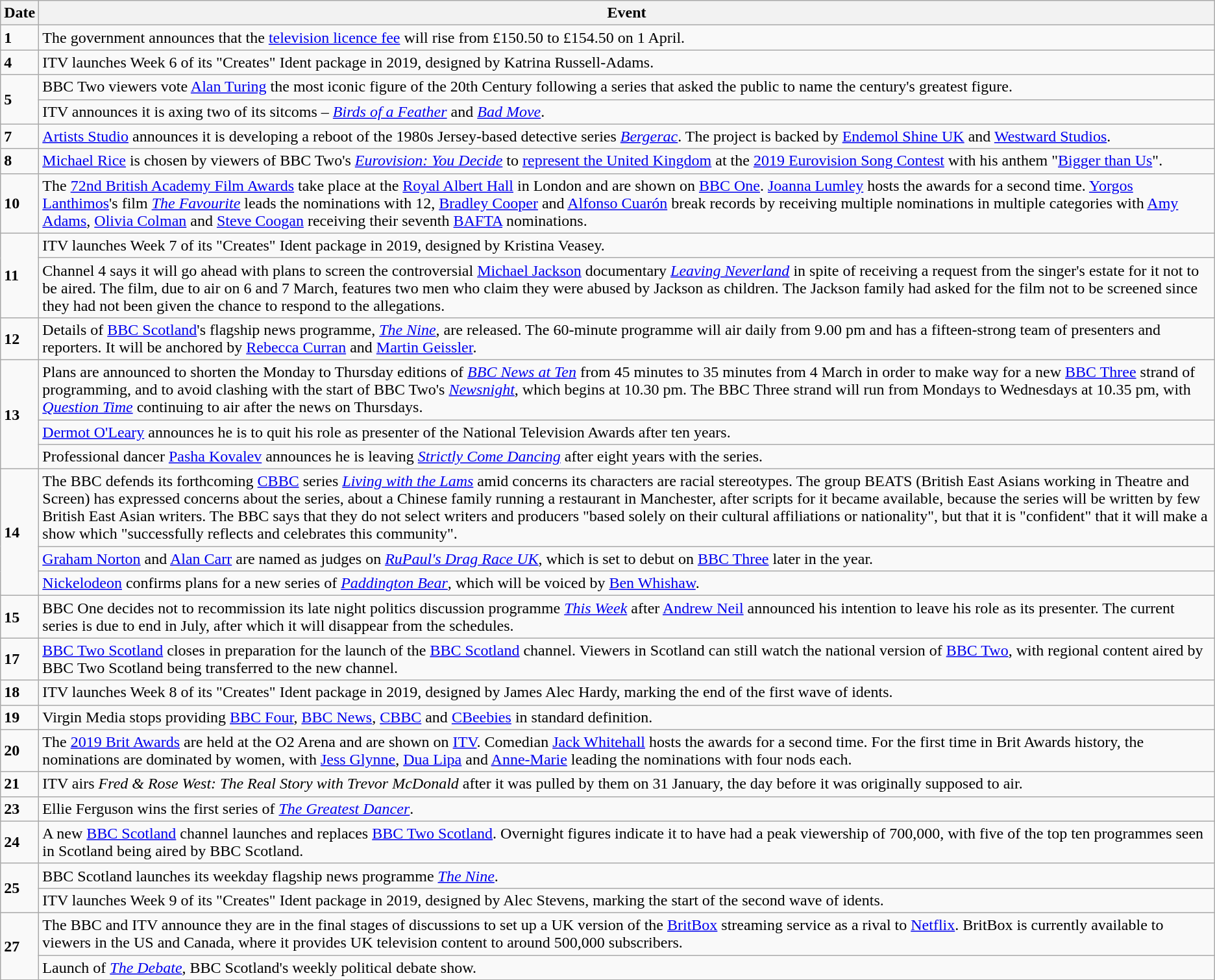<table class="wikitable">
<tr>
<th>Date</th>
<th>Event</th>
</tr>
<tr>
<td><strong>1</strong></td>
<td>The government announces that the <a href='#'>television licence fee</a> will rise from £150.50 to £154.50 on 1 April.</td>
</tr>
<tr>
<td><strong>4</strong></td>
<td>ITV launches Week 6 of its "Creates" Ident package in 2019, designed by Katrina Russell-Adams.</td>
</tr>
<tr>
<td rowspan=2><strong>5</strong></td>
<td>BBC Two viewers vote <a href='#'>Alan Turing</a> the most iconic figure of the 20th Century following a series that asked the public to name the century's greatest figure.</td>
</tr>
<tr>
<td>ITV announces it is axing two of its sitcoms – <em><a href='#'>Birds of a Feather</a></em> and <em><a href='#'>Bad Move</a></em>.</td>
</tr>
<tr>
<td><strong>7</strong></td>
<td><a href='#'>Artists Studio</a> announces it is developing a reboot of the 1980s Jersey-based detective series <em><a href='#'>Bergerac</a></em>. The project is backed by <a href='#'>Endemol Shine UK</a> and <a href='#'>Westward Studios</a>.</td>
</tr>
<tr>
<td><strong>8</strong></td>
<td><a href='#'>Michael Rice</a> is chosen by viewers of BBC Two's <em><a href='#'>Eurovision: You Decide</a></em> to <a href='#'>represent the United Kingdom</a> at the <a href='#'>2019 Eurovision Song Contest</a> with his anthem "<a href='#'>Bigger than Us</a>".</td>
</tr>
<tr>
<td><strong>10</strong></td>
<td>The <a href='#'>72nd British Academy Film Awards</a> take place at the <a href='#'>Royal Albert Hall</a> in London and are shown on <a href='#'>BBC One</a>. <a href='#'>Joanna Lumley</a> hosts the awards for a second time. <a href='#'>Yorgos Lanthimos</a>'s film <em><a href='#'>The Favourite</a></em> leads the nominations with 12, <a href='#'>Bradley Cooper</a> and <a href='#'>Alfonso Cuarón</a> break records by receiving multiple nominations in multiple categories with <a href='#'>Amy Adams</a>, <a href='#'>Olivia Colman</a> and <a href='#'>Steve Coogan</a> receiving their seventh <a href='#'>BAFTA</a> nominations.</td>
</tr>
<tr>
<td rowspan=2><strong>11</strong></td>
<td>ITV launches Week 7 of its "Creates" Ident package in 2019, designed by Kristina Veasey.</td>
</tr>
<tr>
<td>Channel 4 says it will go ahead with plans to screen the controversial <a href='#'>Michael Jackson</a> documentary <em><a href='#'>Leaving Neverland</a></em> in spite of receiving a request from the singer's estate for it not to be aired. The film, due to air on 6 and 7 March, features two men who claim they were abused by Jackson as children. The Jackson family had asked for the film not to be screened since they had not been given the chance to respond to the allegations.</td>
</tr>
<tr>
<td><strong>12</strong></td>
<td>Details of <a href='#'>BBC Scotland</a>'s flagship news programme, <em><a href='#'>The Nine</a></em>, are released. The 60-minute programme will air daily from 9.00 pm and has a fifteen-strong team of presenters and reporters. It will be anchored by <a href='#'>Rebecca Curran</a> and <a href='#'>Martin Geissler</a>.</td>
</tr>
<tr>
<td rowspan=3><strong>13</strong></td>
<td>Plans are announced to shorten the Monday to Thursday editions of <em><a href='#'>BBC News at Ten</a></em> from 45 minutes to 35 minutes from 4 March in order to make way for a new <a href='#'>BBC Three</a> strand of programming, and to avoid clashing with the start of BBC Two's <em><a href='#'>Newsnight</a></em>, which begins at 10.30 pm. The BBC Three strand will run from Mondays to Wednesdays at 10.35 pm, with <em><a href='#'>Question Time</a></em> continuing to air after the news on Thursdays.</td>
</tr>
<tr>
<td><a href='#'>Dermot O'Leary</a> announces he is to quit his role as presenter of the National Television Awards after ten years.</td>
</tr>
<tr>
<td>Professional dancer <a href='#'>Pasha Kovalev</a> announces he is leaving <em><a href='#'>Strictly Come Dancing</a></em> after eight years with the series.</td>
</tr>
<tr>
<td rowspan=3><strong>14</strong></td>
<td>The BBC defends its forthcoming <a href='#'>CBBC</a> series <em><a href='#'>Living with the Lams</a></em> amid concerns its characters are racial stereotypes. The group BEATS (British East Asians working in Theatre and Screen) has expressed concerns about the series, about a Chinese family running a restaurant in Manchester, after scripts for it became available, because the series will be written by few British East Asian writers. The BBC says that they do not select writers and producers "based solely on their cultural affiliations or nationality", but that it is "confident" that it will make a show which "successfully reflects and celebrates this community".</td>
</tr>
<tr>
<td><a href='#'>Graham Norton</a> and <a href='#'>Alan Carr</a> are named as judges on <em><a href='#'>RuPaul's Drag Race UK</a></em>, which is set to debut on <a href='#'>BBC Three</a> later in the year.</td>
</tr>
<tr>
<td><a href='#'>Nickelodeon</a> confirms plans for a new series of <em><a href='#'>Paddington Bear</a></em>, which will be voiced by <a href='#'>Ben Whishaw</a>.</td>
</tr>
<tr>
<td><strong>15</strong></td>
<td>BBC One decides not to recommission its late night politics discussion programme <em><a href='#'>This Week</a></em> after <a href='#'>Andrew Neil</a> announced his intention to leave his role as its presenter. The current series is due to end in July, after which it will disappear from the schedules.</td>
</tr>
<tr>
<td><strong>17</strong></td>
<td><a href='#'>BBC Two Scotland</a> closes in preparation for the launch of the <a href='#'>BBC Scotland</a> channel. Viewers in Scotland can still watch the national version of <a href='#'>BBC Two</a>, with regional content aired by BBC Two Scotland being transferred to the new channel.</td>
</tr>
<tr>
<td><strong>18</strong></td>
<td>ITV launches Week 8 of its "Creates" Ident package in 2019, designed by James Alec Hardy, marking the end of the first wave of idents.</td>
</tr>
<tr>
<td><strong>19</strong></td>
<td>Virgin Media stops providing <a href='#'>BBC Four</a>, <a href='#'>BBC News</a>, <a href='#'>CBBC</a> and <a href='#'>CBeebies</a> in standard definition.</td>
</tr>
<tr>
<td><strong>20</strong></td>
<td>The <a href='#'>2019 Brit Awards</a> are held at the O2 Arena and are shown on <a href='#'>ITV</a>. Comedian <a href='#'>Jack Whitehall</a> hosts the awards for a second time. For the first time in Brit Awards history, the nominations are dominated by women, with <a href='#'>Jess Glynne</a>, <a href='#'>Dua Lipa</a> and <a href='#'>Anne-Marie</a> leading the nominations with four nods each.</td>
</tr>
<tr>
<td><strong>21</strong></td>
<td>ITV airs <em>Fred & Rose West: The Real Story with Trevor McDonald</em> after it was pulled by them on 31 January, the day before it was originally supposed to air.</td>
</tr>
<tr>
<td><strong>23</strong></td>
<td>Ellie Ferguson wins the first series of <em><a href='#'>The Greatest Dancer</a></em>.</td>
</tr>
<tr>
<td><strong>24</strong></td>
<td>A new <a href='#'>BBC Scotland</a> channel launches and replaces <a href='#'>BBC Two Scotland</a>. Overnight figures indicate it to have had a peak viewership of 700,000, with five of the top ten programmes seen in Scotland being aired by BBC Scotland.</td>
</tr>
<tr>
<td rowspan=2><strong>25</strong></td>
<td>BBC Scotland launches its weekday flagship news programme <em><a href='#'>The Nine</a></em>.</td>
</tr>
<tr>
<td>ITV launches Week 9 of its "Creates" Ident package in 2019, designed by Alec Stevens, marking the start of the second wave of idents.</td>
</tr>
<tr>
<td rowspan=2><strong>27</strong></td>
<td>The BBC and ITV announce they are in the final stages of discussions to set up a UK version of the <a href='#'>BritBox</a> streaming service as a rival to <a href='#'>Netflix</a>. BritBox is currently available to viewers in the US and Canada, where it provides UK television content to around 500,000 subscribers.</td>
</tr>
<tr>
<td>Launch of <em><a href='#'>The Debate</a></em>, BBC Scotland's weekly political debate show.</td>
</tr>
</table>
